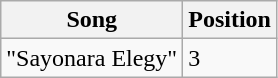<table class="wikitable">
<tr>
<th>Song</th>
<th>Position</th>
</tr>
<tr>
<td>"Sayonara Elegy"</td>
<td>3</td>
</tr>
</table>
